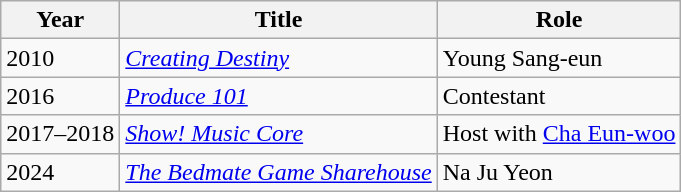<table class="wikitable">
<tr>
<th>Year</th>
<th>Title</th>
<th>Role</th>
</tr>
<tr>
<td>2010</td>
<td><em><a href='#'>Creating Destiny</a></em></td>
<td>Young Sang-eun</td>
</tr>
<tr>
<td>2016</td>
<td><em><a href='#'>Produce 101</a></em></td>
<td>Contestant</td>
</tr>
<tr>
<td>2017–2018</td>
<td><em><a href='#'>Show! Music Core</a></em></td>
<td>Host with <a href='#'>Cha Eun-woo</a></td>
</tr>
<tr>
<td>2024</td>
<td><em><a href='#'>The Bedmate Game Sharehouse</a></em></td>
<td>Na Ju Yeon</td>
</tr>
</table>
